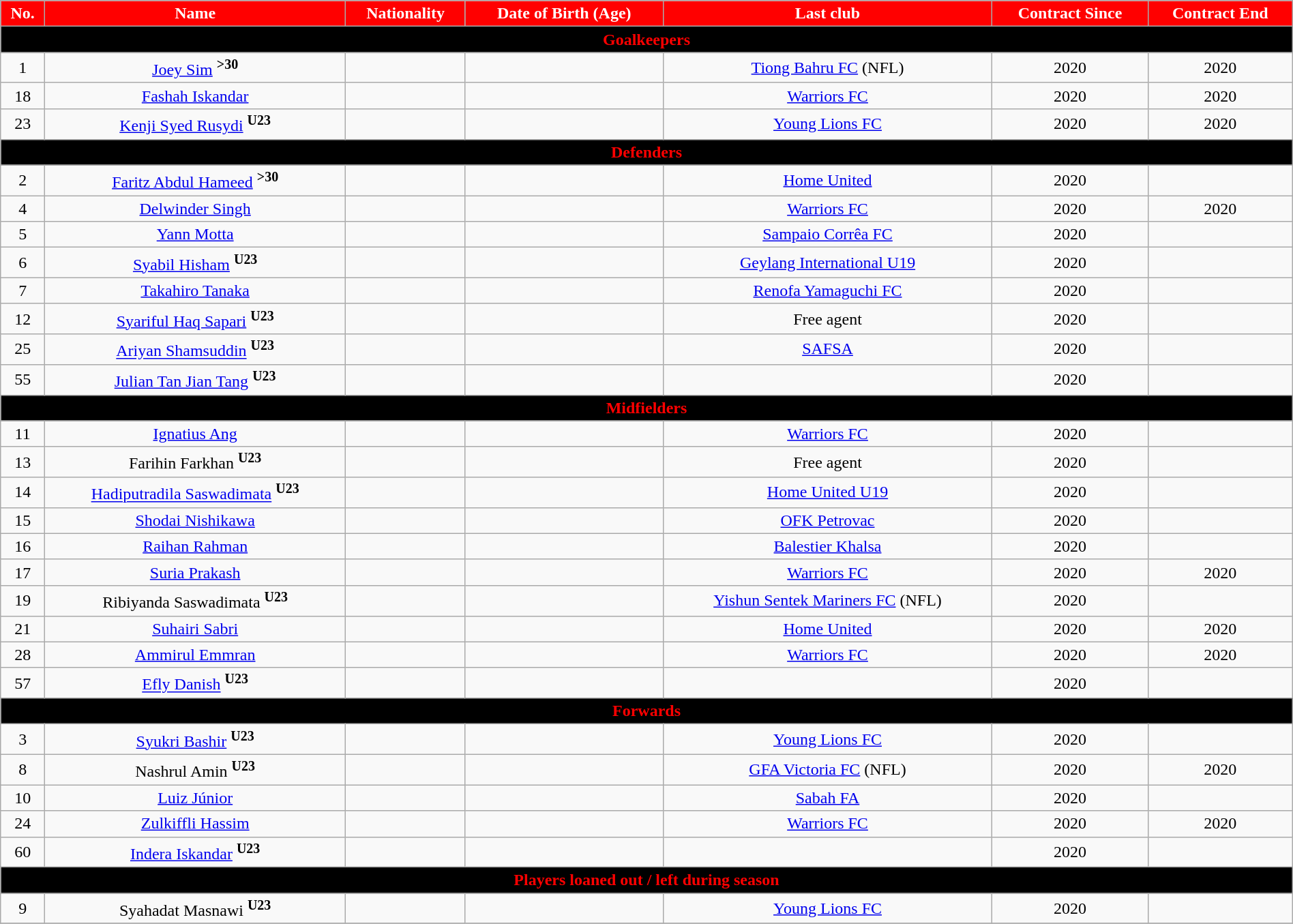<table class="wikitable" style="text-align:center; font-size:100%; width:100%;">
<tr>
<th style="background:red; color:white; text-align:center;">No.</th>
<th style="background:red; color:white; text-align:center;">Name</th>
<th style="background:red; color:white; text-align:center;">Nationality</th>
<th style="background:red; color:white; text-align:center;">Date of Birth (Age)</th>
<th style="background:red; color:white; text-align:center;">Last club</th>
<th style="background:red; color:white; text-align:center;">Contract Since</th>
<th style="background:red; color:white; text-align:center;">Contract End</th>
</tr>
<tr>
<th colspan="8" style="background:black; color:red; text-align:center;">Goalkeepers</th>
</tr>
<tr>
<td>1</td>
<td><a href='#'>Joey Sim</a> <sup><strong>>30</strong></sup></td>
<td></td>
<td></td>
<td> <a href='#'>Tiong Bahru FC</a> (NFL)</td>
<td>2020</td>
<td>2020</td>
</tr>
<tr>
<td>18</td>
<td><a href='#'>Fashah Iskandar</a></td>
<td></td>
<td></td>
<td> <a href='#'>Warriors FC</a></td>
<td>2020</td>
<td>2020</td>
</tr>
<tr>
<td>23</td>
<td><a href='#'>Kenji Syed Rusydi</a> <sup><strong>U23</strong></sup></td>
<td></td>
<td></td>
<td> <a href='#'>Young Lions FC</a></td>
<td>2020</td>
<td>2020</td>
</tr>
<tr>
<th colspan="8" style="background:black; color:red; text-align:center;">Defenders</th>
</tr>
<tr>
<td>2</td>
<td><a href='#'>Faritz Abdul Hameed</a> <sup><strong>>30</strong></sup></td>
<td></td>
<td></td>
<td> <a href='#'>Home United</a></td>
<td>2020</td>
<td></td>
</tr>
<tr>
<td>4</td>
<td><a href='#'>Delwinder Singh</a></td>
<td></td>
<td></td>
<td> <a href='#'>Warriors FC</a></td>
<td>2020</td>
<td>2020</td>
</tr>
<tr>
<td>5</td>
<td><a href='#'>Yann Motta</a></td>
<td></td>
<td></td>
<td> <a href='#'>Sampaio Corrêa FC</a></td>
<td>2020</td>
<td></td>
</tr>
<tr>
<td>6</td>
<td><a href='#'>Syabil Hisham</a> <sup><strong>U23</strong></sup></td>
<td></td>
<td></td>
<td> <a href='#'>Geylang International U19</a></td>
<td>2020</td>
<td></td>
</tr>
<tr>
<td>7</td>
<td><a href='#'>Takahiro Tanaka</a></td>
<td></td>
<td></td>
<td> <a href='#'>Renofa Yamaguchi FC</a></td>
<td>2020</td>
<td></td>
</tr>
<tr>
<td>12</td>
<td><a href='#'>Syariful Haq Sapari</a> <sup><strong>U23</strong></sup></td>
<td></td>
<td></td>
<td>Free agent</td>
<td>2020</td>
<td></td>
</tr>
<tr>
<td>25</td>
<td><a href='#'>Ariyan Shamsuddin</a> <sup><strong>U23</strong></sup></td>
<td></td>
<td></td>
<td> <a href='#'>SAFSA</a></td>
<td>2020</td>
<td></td>
</tr>
<tr>
<td>55</td>
<td><a href='#'>Julian Tan Jian Tang</a> <sup><strong>U23</strong></sup></td>
<td></td>
<td></td>
<td></td>
<td>2020</td>
<td></td>
</tr>
<tr>
<th colspan="8" style="background:black; color:red; text-align:center;">Midfielders</th>
</tr>
<tr>
<td>11</td>
<td><a href='#'>Ignatius Ang</a></td>
<td></td>
<td></td>
<td> <a href='#'>Warriors FC</a></td>
<td>2020</td>
<td></td>
</tr>
<tr>
<td>13</td>
<td>Farihin Farkhan <sup><strong>U23</strong></sup></td>
<td></td>
<td></td>
<td>Free agent</td>
<td>2020</td>
<td></td>
</tr>
<tr>
<td>14</td>
<td><a href='#'>Hadiputradila Saswadimata</a> <sup><strong>U23</strong></sup></td>
<td></td>
<td></td>
<td> <a href='#'>Home United U19</a></td>
<td>2020</td>
<td></td>
</tr>
<tr>
<td>15</td>
<td><a href='#'>Shodai Nishikawa</a></td>
<td></td>
<td></td>
<td> <a href='#'>OFK Petrovac</a></td>
<td>2020</td>
<td></td>
</tr>
<tr>
<td>16</td>
<td><a href='#'>Raihan Rahman</a></td>
<td></td>
<td></td>
<td> <a href='#'>Balestier Khalsa</a></td>
<td>2020</td>
<td></td>
</tr>
<tr>
<td>17</td>
<td><a href='#'>Suria Prakash</a></td>
<td></td>
<td></td>
<td> <a href='#'>Warriors FC</a></td>
<td>2020</td>
<td>2020</td>
</tr>
<tr>
<td>19</td>
<td>Ribiyanda Saswadimata <sup><strong>U23</strong></sup></td>
<td></td>
<td></td>
<td> <a href='#'>Yishun Sentek Mariners FC</a> (NFL)</td>
<td>2020</td>
<td></td>
</tr>
<tr>
<td>21</td>
<td><a href='#'>Suhairi Sabri</a></td>
<td></td>
<td></td>
<td> <a href='#'>Home United</a></td>
<td>2020</td>
<td>2020</td>
</tr>
<tr>
<td>28</td>
<td><a href='#'>Ammirul Emmran</a></td>
<td></td>
<td></td>
<td> <a href='#'>Warriors FC</a></td>
<td>2020</td>
<td>2020</td>
</tr>
<tr>
<td>57</td>
<td><a href='#'>Efly Danish</a> <sup><strong>U23</strong></sup></td>
<td></td>
<td></td>
<td></td>
<td>2020</td>
<td></td>
</tr>
<tr>
<th colspan="8" style="background:black; color:red; text-align:center;">Forwards</th>
</tr>
<tr>
<td>3</td>
<td><a href='#'>Syukri Bashir</a> <sup><strong>U23</strong></sup></td>
<td></td>
<td></td>
<td> <a href='#'>Young Lions FC</a></td>
<td>2020</td>
<td></td>
</tr>
<tr>
<td>8</td>
<td>Nashrul Amin <sup><strong>U23</strong></sup></td>
<td></td>
<td></td>
<td> <a href='#'>GFA Victoria FC</a> (NFL)</td>
<td>2020</td>
<td>2020</td>
</tr>
<tr>
<td>10</td>
<td><a href='#'>Luiz Júnior</a></td>
<td></td>
<td></td>
<td> <a href='#'>Sabah FA</a></td>
<td>2020</td>
<td></td>
</tr>
<tr>
<td>24</td>
<td><a href='#'>Zulkiffli Hassim</a></td>
<td></td>
<td></td>
<td> <a href='#'>Warriors FC</a></td>
<td>2020</td>
<td>2020</td>
</tr>
<tr>
<td>60</td>
<td><a href='#'>Indera Iskandar</a> <sup><strong>U23</strong></sup></td>
<td></td>
<td></td>
<td></td>
<td>2020</td>
<td></td>
</tr>
<tr>
<th colspan="8" style="background:black; color:red; text-align:center;">Players loaned out / left during season</th>
</tr>
<tr>
<td>9</td>
<td>Syahadat Masnawi <sup><strong>U23</strong></sup></td>
<td></td>
<td></td>
<td> <a href='#'>Young Lions FC</a></td>
<td>2020</td>
<td></td>
</tr>
<tr>
</tr>
</table>
